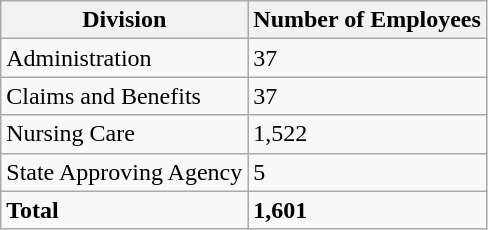<table border="1" cellspacing="0" cellpadding="5" style="border-collapse:collapse;" class="wikitable">
<tr>
<th>Division</th>
<th>Number of Employees</th>
</tr>
<tr>
<td>Administration</td>
<td>37</td>
</tr>
<tr>
<td>Claims and Benefits</td>
<td>37</td>
</tr>
<tr>
<td>Nursing Care</td>
<td>1,522</td>
</tr>
<tr>
<td>State Approving Agency</td>
<td>5</td>
</tr>
<tr>
<td><strong>Total</strong></td>
<td><strong>1,601</strong></td>
</tr>
</table>
